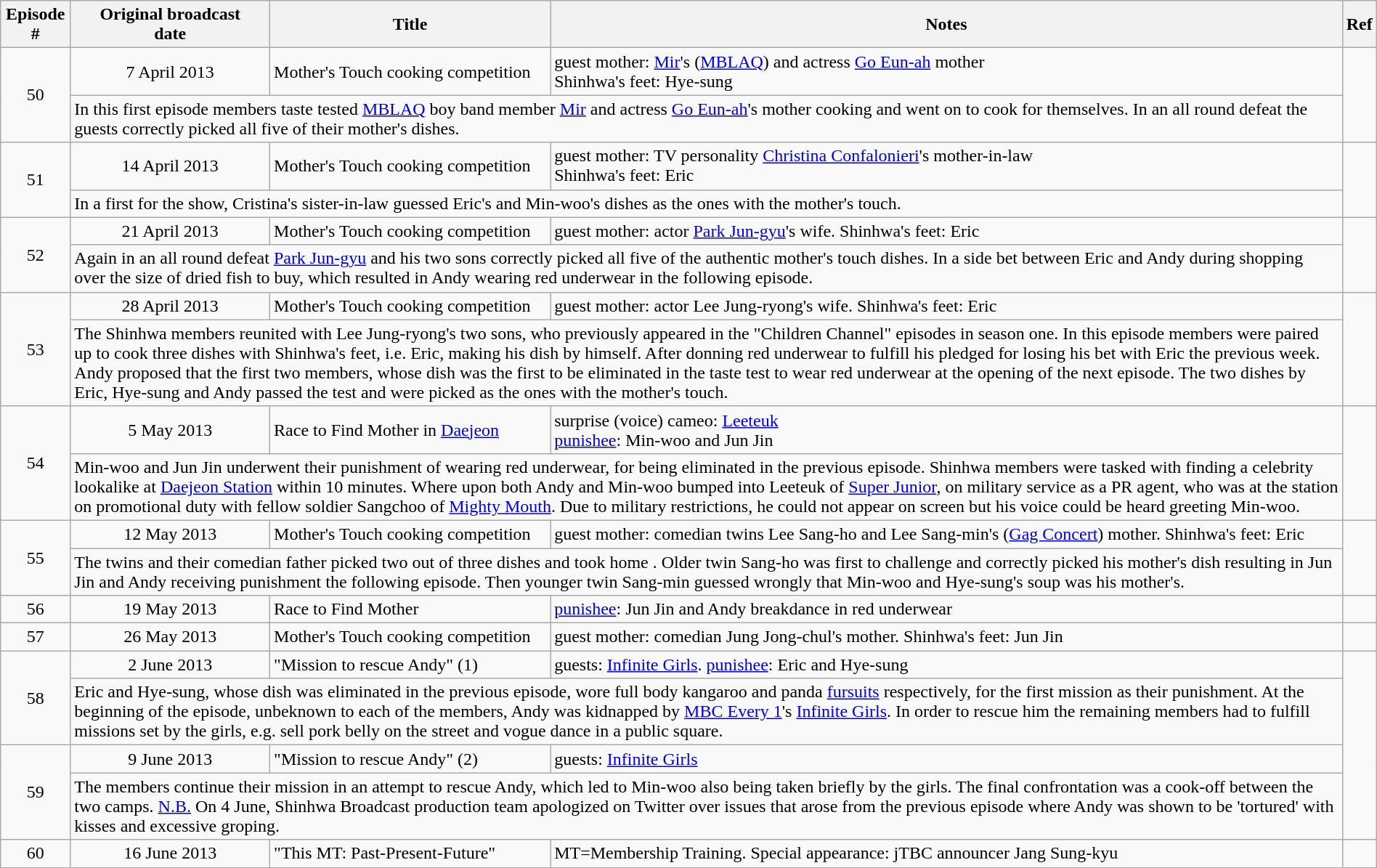<table class="wikitable" style="text-align:center; width:100%;">
<tr>
<th>Episode #</th>
<th>Original broadcast<br>date</th>
<th width="250px">Title</th>
<th>Notes</th>
<th>Ref</th>
</tr>
<tr>
<td rowspan=2>50</td>
<td>7 April 2013</td>
<td align=left>Mother's Touch cooking competition</td>
<td align=left>guest mother: <a href='#'>Mir</a>'s (<a href='#'>MBLAQ</a>) and actress <a href='#'>Go Eun-ah</a> mother<br>Shinhwa's feet: Hye-sung</td>
<td rowspan=2></td>
</tr>
<tr>
<td colspan=3 align=left>In this first episode members taste tested <a href='#'>MBLAQ</a> boy band member <a href='#'>Mir</a> and actress <a href='#'>Go Eun-ah</a>'s mother cooking and went on to cook for themselves. In an all round defeat the guests correctly picked all five of their mother's dishes.</td>
</tr>
<tr>
<td rowspan=2>51</td>
<td>14 April 2013</td>
<td align=left>Mother's Touch cooking competition</td>
<td align=left>guest mother: TV personality <a href='#'>Christina Confalonieri</a>'s mother-in-law<br>Shinhwa's feet: Eric</td>
<td rowspan=2></td>
</tr>
<tr>
<td colspan=3 align=left>In a first for the show, Cristina's sister-in-law guessed Eric's and Min-woo's dishes as the ones with the mother's touch.</td>
</tr>
<tr>
<td rowspan=2>52</td>
<td>21 April 2013</td>
<td align=left>Mother's Touch cooking competition</td>
<td align=left>guest mother: actor <a href='#'>Park Jun-gyu</a>'s wife. Shinhwa's feet: Eric</td>
<td rowspan=2></td>
</tr>
<tr>
<td colspan=3 align=left>Again in an all round defeat <a href='#'>Park Jun-gyu</a> and his two sons correctly picked all five of the authentic mother's touch dishes. In a side bet between Eric and Andy during shopping over the size of dried fish to buy, which resulted in Andy wearing red underwear in the following episode.</td>
</tr>
<tr>
<td rowspan=2>53</td>
<td>28 April 2013</td>
<td align=left>Mother's Touch cooking competition</td>
<td align=left>guest mother: actor Lee Jung-ryong's wife. Shinhwa's feet: Eric</td>
<td rowspan=2></td>
</tr>
<tr>
<td colspan=3 align=left>The Shinhwa members reunited with Lee Jung-ryong's two sons, who previously appeared in the "Children Channel" episodes in season one. In this episode members were paired up to cook three dishes with Shinhwa's feet, i.e. Eric, making his dish by himself. After donning red underwear to fulfill his pledged for losing his bet with Eric the previous week. Andy proposed that the first two members, whose dish was the first to be eliminated in the taste test to wear red underwear at the opening of the next episode. The two dishes by Eric, Hye-sung and Andy passed the test and were picked as the ones with the mother's touch.</td>
</tr>
<tr>
<td rowspan=2>54</td>
<td>5 May 2013</td>
<td align=left>Race to Find Mother in <a href='#'>Daejeon</a></td>
<td align=left>surprise (voice) cameo: <a href='#'>Leeteuk</a><br><a href='#'>punishee</a>: Min-woo and Jun Jin</td>
<td rowspan=2></td>
</tr>
<tr>
<td colspan=3 align=left>Min-woo and Jun Jin underwent their punishment of wearing red underwear, for being eliminated in the previous episode. Shinhwa members were tasked with finding a celebrity lookalike at <a href='#'>Daejeon Station</a> within 10 minutes. Where upon both Andy and Min-woo bumped into Leeteuk of <a href='#'>Super Junior</a>, on military service as a PR agent, who was at the station on promotional duty with fellow soldier Sangchoo of <a href='#'>Mighty Mouth</a>. Due to military restrictions, he could not appear on screen but his voice could be heard greeting Min-woo.</td>
</tr>
<tr>
<td rowspan=2>55</td>
<td>12 May 2013</td>
<td align=left>Mother's Touch cooking competition</td>
<td align=left>guest mother: comedian twins Lee Sang-ho and Lee Sang-min's (<a href='#'>Gag Concert</a>) mother. Shinhwa's feet: Eric</td>
<td rowspan=2></td>
</tr>
<tr>
<td colspan=3 align=left>The twins and their comedian father picked two out of three dishes and took home . Older twin Sang-ho was first to challenge and correctly picked his mother's dish resulting in Jun Jin and Andy receiving punishment the following episode. Then younger twin Sang-min guessed wrongly that Min-woo and Hye-sung's soup was his mother's.</td>
</tr>
<tr>
<td>56</td>
<td>19 May 2013</td>
<td align=left>Race to Find Mother</td>
<td align=left><a href='#'>punishee</a>: Jun Jin and Andy breakdance in red underwear</td>
<td></td>
</tr>
<tr>
<td>57</td>
<td>26 May 2013</td>
<td align=left>Mother's Touch cooking competition</td>
<td align=left>guest mother: comedian Jung Jong-chul's mother. Shinhwa's feet: Jun Jin</td>
<td></td>
</tr>
<tr>
<td rowspan=2>58</td>
<td>2 June 2013</td>
<td align=left>"Mission to rescue Andy" (1)</td>
<td align=left>guests: <a href='#'>Infinite Girls</a>. <a href='#'>punishee</a>: Eric and Hye-sung</td>
<td rowspan=4></td>
</tr>
<tr>
<td colspan=3 align=left>Eric and Hye-sung, whose dish was eliminated in the previous episode, wore full body kangaroo and panda <a href='#'>fursuits</a> respectively, for the first mission as their punishment. At the beginning of the episode, unbeknown to each of the members, Andy was kidnapped by <a href='#'>MBC Every 1</a>'s <a href='#'>Infinite Girls</a>. In order to rescue him the remaining members had to fulfill missions set by the girls, e.g. sell pork belly on the street and vogue dance in a public square.</td>
</tr>
<tr>
<td rowspan=2>59</td>
<td>9 June 2013</td>
<td align=left>"Mission to rescue Andy" (2)</td>
<td align=left>guests: <a href='#'>Infinite Girls</a></td>
</tr>
<tr>
<td colspan=3 align=left>The members continue their mission in an attempt to rescue Andy, which led to Min-woo also being taken briefly by the girls. The final confrontation was a cook-off between the two camps. <a href='#'>N.B.</a> On 4 June, Shinhwa Broadcast production team apologized on Twitter over issues that arose from the previous episode where Andy was shown to be 'tortured' with kisses and excessive groping.</td>
</tr>
<tr>
<td>60</td>
<td>16 June 2013</td>
<td align=left>"This MT: Past-Present-Future"</td>
<td align=left>MT=Membership Training. Special appearance: jTBC announcer Jang Sung-kyu</td>
<td></td>
</tr>
</table>
